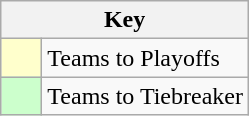<table class="wikitable" style="text-align: center;">
<tr>
<th colspan=2>Key</th>
</tr>
<tr>
<td style="background:#ffffcc; width:20px;"></td>
<td align=left>Teams to Playoffs</td>
</tr>
<tr>
<td style="background:#ccffcc; width:20px;"></td>
<td align=left>Teams to Tiebreaker</td>
</tr>
</table>
